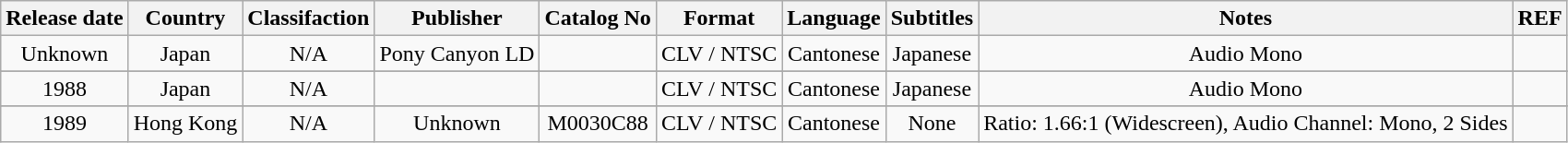<table class="wikitable">
<tr>
<th>Release date<br></th>
<th>Country<br></th>
<th>Classifaction<br></th>
<th>Publisher <br></th>
<th>Catalog No <br></th>
<th>Format <br></th>
<th>Language</th>
<th>Subtitles</th>
<th>Notes<br></th>
<th>REF</th>
</tr>
<tr style="text-align:center;">
<td>Unknown</td>
<td>Japan</td>
<td>N/A</td>
<td>Pony Canyon LD</td>
<td></td>
<td>CLV / NTSC</td>
<td>Cantonese</td>
<td>Japanese</td>
<td>Audio Mono</td>
<td></td>
</tr>
<tr>
</tr>
<tr style="text-align:center;">
<td>1988</td>
<td>Japan</td>
<td>N/A</td>
<td></td>
<td></td>
<td>CLV / NTSC</td>
<td>Cantonese</td>
<td>Japanese</td>
<td>Audio Mono</td>
<td></td>
</tr>
<tr>
</tr>
<tr style="text-align:center;">
<td>1989</td>
<td>Hong Kong</td>
<td>N/A</td>
<td>Unknown</td>
<td>M0030C88</td>
<td>CLV / NTSC</td>
<td>Cantonese</td>
<td>None</td>
<td>Ratio: 1.66:1 (Widescreen), Audio Channel: Mono, 2 Sides</td>
<td><br></td>
</tr>
</table>
